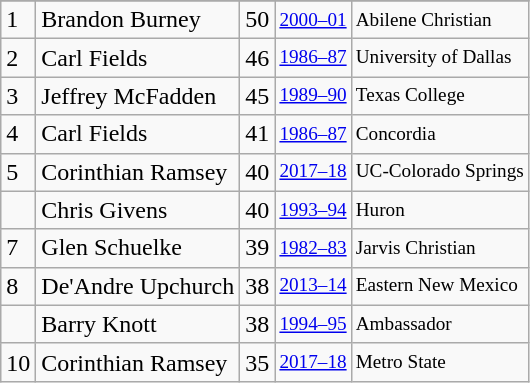<table class="wikitable">
<tr>
</tr>
<tr>
<td>1</td>
<td>Brandon Burney</td>
<td>50</td>
<td style="font-size:80%;"><a href='#'>2000–01</a></td>
<td style="font-size:80%;">Abilene Christian</td>
</tr>
<tr>
<td>2</td>
<td>Carl Fields</td>
<td>46</td>
<td style="font-size:80%;"><a href='#'>1986–87</a></td>
<td style="font-size:80%;">University of Dallas</td>
</tr>
<tr>
<td>3</td>
<td>Jeffrey McFadden</td>
<td>45</td>
<td style="font-size:80%;"><a href='#'>1989–90</a></td>
<td style="font-size:80%;">Texas College</td>
</tr>
<tr>
<td>4</td>
<td>Carl Fields</td>
<td>41</td>
<td style="font-size:80%;"><a href='#'>1986–87</a></td>
<td style="font-size:80%;">Concordia</td>
</tr>
<tr>
<td>5</td>
<td>Corinthian Ramsey</td>
<td>40</td>
<td style="font-size:80%;"><a href='#'>2017–18</a></td>
<td style="font-size:80%;">UC-Colorado Springs</td>
</tr>
<tr>
<td></td>
<td>Chris Givens</td>
<td>40</td>
<td style="font-size:80%;"><a href='#'>1993–94</a></td>
<td style="font-size:80%;">Huron</td>
</tr>
<tr>
<td>7</td>
<td>Glen Schuelke</td>
<td>39</td>
<td style="font-size:80%;"><a href='#'>1982–83</a></td>
<td style="font-size:80%;">Jarvis Christian</td>
</tr>
<tr>
<td>8</td>
<td>De'Andre Upchurch</td>
<td>38</td>
<td style="font-size:80%;"><a href='#'>2013–14</a></td>
<td style="font-size:80%;">Eastern New Mexico</td>
</tr>
<tr>
<td></td>
<td>Barry Knott</td>
<td>38</td>
<td style="font-size:80%;"><a href='#'>1994–95</a></td>
<td style="font-size:80%;">Ambassador</td>
</tr>
<tr>
<td>10</td>
<td>Corinthian Ramsey</td>
<td>35</td>
<td style="font-size:80%;"><a href='#'>2017–18</a></td>
<td style="font-size:80%;">Metro State</td>
</tr>
</table>
